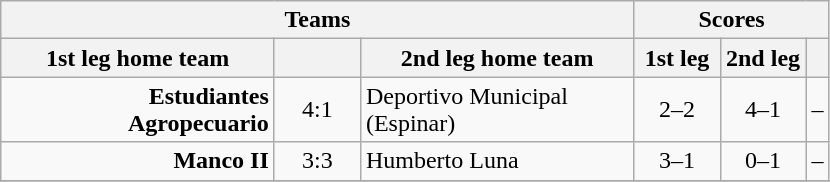<table class="wikitable" style="text-align: center;">
<tr>
<th colspan=3>Teams</th>
<th colspan=3>Scores</th>
</tr>
<tr>
<th width="175">1st leg home team</th>
<th width="50"></th>
<th width="175">2nd leg home team</th>
<th width="50">1st leg</th>
<th width="50">2nd leg</th>
<th></th>
</tr>
<tr>
<td align=right><strong>Estudiantes Agropecuario</strong></td>
<td>4:1</td>
<td align=left>Deportivo Municipal (Espinar)</td>
<td>2–2</td>
<td>4–1</td>
<td>–</td>
</tr>
<tr>
<td align=right><strong>Manco II</strong></td>
<td>3:3</td>
<td align=left>Humberto Luna</td>
<td>3–1</td>
<td>0–1</td>
<td>–</td>
</tr>
<tr>
</tr>
</table>
